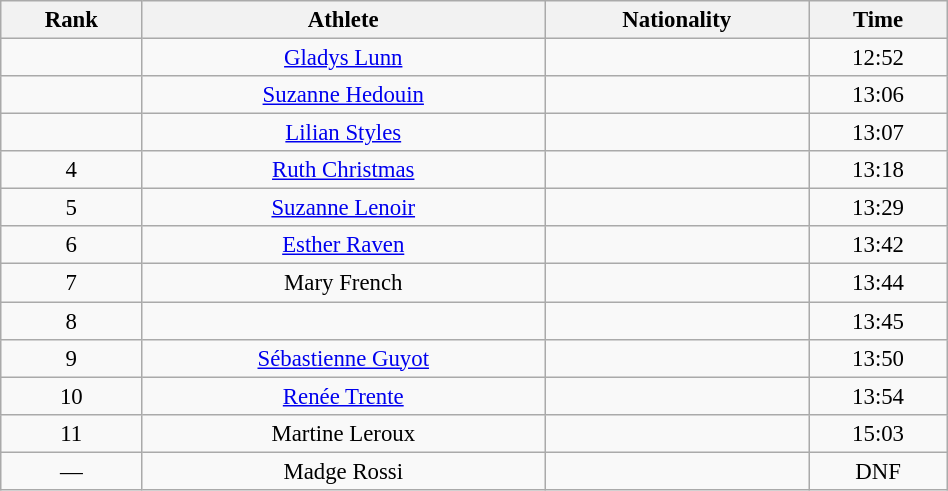<table class="wikitable sortable" style=" text-align:center; font-size:95%;" width="50%">
<tr>
<th>Rank</th>
<th>Athlete</th>
<th>Nationality</th>
<th>Time</th>
</tr>
<tr>
<td align=center></td>
<td><a href='#'>Gladys Lunn</a></td>
<td></td>
<td>12:52</td>
</tr>
<tr>
<td align=center></td>
<td><a href='#'>Suzanne Hedouin</a></td>
<td></td>
<td>13:06</td>
</tr>
<tr>
<td align=center></td>
<td><a href='#'>Lilian Styles</a></td>
<td></td>
<td>13:07</td>
</tr>
<tr>
<td align=center>4</td>
<td><a href='#'>Ruth Christmas</a></td>
<td></td>
<td>13:18</td>
</tr>
<tr>
<td align=center>5</td>
<td><a href='#'>Suzanne Lenoir</a></td>
<td></td>
<td>13:29</td>
</tr>
<tr>
<td align=center>6</td>
<td><a href='#'>Esther Raven</a></td>
<td></td>
<td>13:42</td>
</tr>
<tr>
<td align=center>7</td>
<td>Mary French</td>
<td></td>
<td>13:44</td>
</tr>
<tr>
<td align=center>8</td>
<td></td>
<td></td>
<td>13:45</td>
</tr>
<tr>
<td align=center>9</td>
<td><a href='#'>Sébastienne Guyot</a></td>
<td></td>
<td>13:50</td>
</tr>
<tr>
<td align=center>10</td>
<td><a href='#'>Renée Trente</a></td>
<td></td>
<td>13:54</td>
</tr>
<tr>
<td align=center>11</td>
<td>Martine Leroux</td>
<td></td>
<td>15:03</td>
</tr>
<tr>
<td align=center>—</td>
<td>Madge Rossi</td>
<td></td>
<td>DNF</td>
</tr>
</table>
